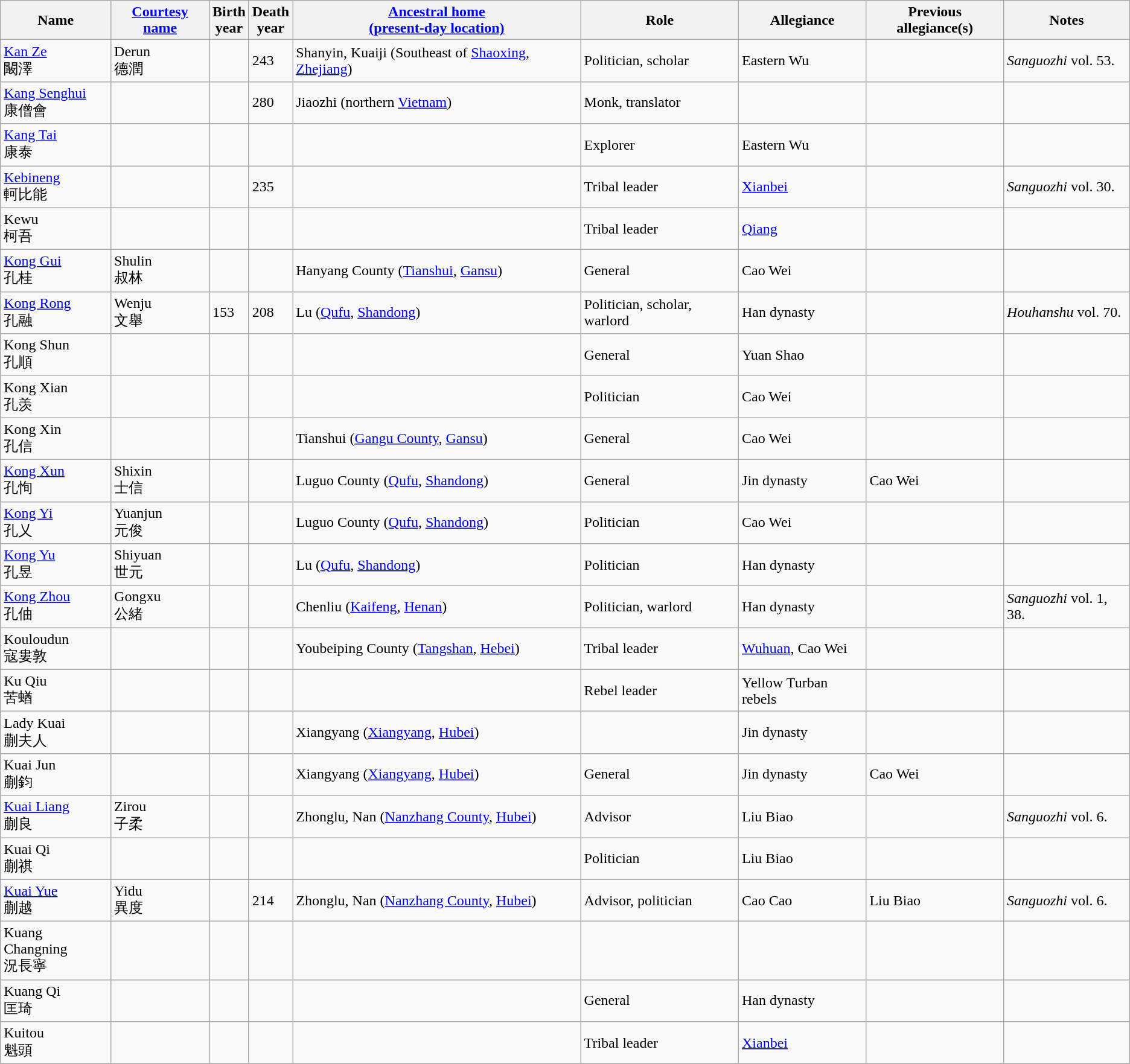<table class="wikitable sortable">
<tr>
<th>Name</th>
<th><a href='#'>Courtesy name</a></th>
<th>Birth<br>year</th>
<th>Death<br>year</th>
<th><a href='#'>Ancestral home<br>(present-day location)</a></th>
<th>Role</th>
<th>Allegiance</th>
<th>Previous allegiance(s)</th>
<th>Notes</th>
</tr>
<tr>
<td><a href='#'>Kan Ze</a><br>闞澤</td>
<td>Derun<br>德潤</td>
<td></td>
<td>243</td>
<td>Shanyin, Kuaiji (Southeast of <a href='#'>Shaoxing</a>, <a href='#'>Zhejiang</a>)</td>
<td>Politician, scholar</td>
<td>Eastern Wu</td>
<td></td>
<td><em>Sanguozhi</em> vol. 53.</td>
</tr>
<tr>
<td><a href='#'>Kang Senghui</a><br>康僧會</td>
<td></td>
<td></td>
<td>280</td>
<td>Jiaozhi (northern <a href='#'>Vietnam</a>)</td>
<td>Monk, translator</td>
<td></td>
<td></td>
<td></td>
</tr>
<tr>
<td><a href='#'>Kang Tai</a><br>康泰</td>
<td></td>
<td></td>
<td></td>
<td></td>
<td>Explorer</td>
<td>Eastern Wu</td>
<td></td>
<td></td>
</tr>
<tr>
<td><a href='#'>Kebineng</a><br>軻比能</td>
<td></td>
<td></td>
<td>235</td>
<td></td>
<td>Tribal leader</td>
<td><a href='#'>Xianbei</a></td>
<td></td>
<td><em>Sanguozhi</em> vol. 30.</td>
</tr>
<tr>
<td>Kewu<br>柯吾</td>
<td></td>
<td></td>
<td></td>
<td></td>
<td>Tribal leader</td>
<td><a href='#'>Qiang</a></td>
<td></td>
<td></td>
</tr>
<tr>
<td><a href='#'>Kong Gui</a><br>孔桂</td>
<td>Shulin<br>叔林</td>
<td></td>
<td></td>
<td>Hanyang County (<a href='#'>Tianshui</a>, <a href='#'>Gansu</a>)</td>
<td>General</td>
<td>Cao Wei</td>
<td></td>
<td></td>
</tr>
<tr>
<td><a href='#'>Kong Rong</a><br>孔融</td>
<td>Wenju<br>文舉</td>
<td>153</td>
<td>208</td>
<td>Lu (<a href='#'>Qufu</a>, <a href='#'>Shandong</a>)</td>
<td>Politician, scholar, warlord</td>
<td>Han dynasty</td>
<td></td>
<td><em>Houhanshu</em> vol. 70.</td>
</tr>
<tr>
<td>Kong Shun<br>孔順</td>
<td></td>
<td></td>
<td></td>
<td></td>
<td>General</td>
<td>Yuan Shao</td>
<td></td>
<td></td>
</tr>
<tr>
<td>Kong Xian<br>孔羡</td>
<td></td>
<td></td>
<td></td>
<td></td>
<td>Politician</td>
<td>Cao Wei</td>
<td></td>
<td></td>
</tr>
<tr>
<td>Kong Xin<br>孔信</td>
<td></td>
<td></td>
<td></td>
<td>Tianshui (<a href='#'>Gangu County</a>, <a href='#'>Gansu</a>)</td>
<td>General</td>
<td>Cao Wei</td>
<td></td>
<td></td>
</tr>
<tr>
<td><a href='#'>Kong Xun</a><br>孔恂</td>
<td>Shixin<br>士信</td>
<td></td>
<td></td>
<td>Luguo County (<a href='#'>Qufu</a>, <a href='#'>Shandong</a>)</td>
<td>General</td>
<td>Jin dynasty</td>
<td>Cao Wei</td>
<td></td>
</tr>
<tr>
<td><a href='#'>Kong Yi</a><br>孔乂</td>
<td>Yuanjun<br>元俊</td>
<td></td>
<td></td>
<td>Luguo County (<a href='#'>Qufu</a>, <a href='#'>Shandong</a>)</td>
<td>Politician</td>
<td>Cao Wei</td>
<td></td>
<td></td>
</tr>
<tr>
<td><a href='#'>Kong Yu</a><br>孔昱</td>
<td>Shiyuan<br>世元</td>
<td></td>
<td></td>
<td>Lu (<a href='#'>Qufu</a>, <a href='#'>Shandong</a>)</td>
<td>Politician</td>
<td>Han dynasty</td>
<td></td>
<td></td>
</tr>
<tr>
<td><a href='#'>Kong Zhou</a><br>孔伷</td>
<td>Gongxu<br>公緒</td>
<td></td>
<td></td>
<td>Chenliu (<a href='#'>Kaifeng</a>, <a href='#'>Henan</a>)</td>
<td>Politician, warlord</td>
<td>Han dynasty</td>
<td></td>
<td><em>Sanguozhi</em> vol. 1, 38.</td>
</tr>
<tr>
<td>Kouloudun<br>寇婁敦</td>
<td></td>
<td></td>
<td></td>
<td>Youbeiping County (<a href='#'>Tangshan</a>, <a href='#'>Hebei</a>)</td>
<td>Tribal leader</td>
<td><a href='#'>Wuhuan</a>, Cao Wei</td>
<td></td>
<td></td>
</tr>
<tr>
<td>Ku Qiu<br>苦蝤</td>
<td></td>
<td></td>
<td></td>
<td></td>
<td>Rebel leader</td>
<td>Yellow Turban rebels</td>
<td></td>
<td></td>
</tr>
<tr>
<td>Lady Kuai<br>蒯夫人</td>
<td></td>
<td></td>
<td></td>
<td>Xiangyang (<a href='#'>Xiangyang</a>, <a href='#'>Hubei</a>)</td>
<td></td>
<td>Jin dynasty</td>
<td></td>
<td></td>
</tr>
<tr>
<td>Kuai Jun<br>蒯鈞</td>
<td></td>
<td></td>
<td></td>
<td>Xiangyang (<a href='#'>Xiangyang</a>, <a href='#'>Hubei</a>)</td>
<td>General</td>
<td>Jin dynasty</td>
<td>Cao Wei</td>
<td></td>
</tr>
<tr>
<td><a href='#'>Kuai Liang</a><br>蒯良</td>
<td>Zirou<br>子柔</td>
<td></td>
<td></td>
<td>Zhonglu, Nan (<a href='#'>Nanzhang County</a>, <a href='#'>Hubei</a>)</td>
<td>Advisor</td>
<td>Liu Biao</td>
<td></td>
<td><em>Sanguozhi</em> vol. 6.</td>
</tr>
<tr>
<td>Kuai Qi<br>蒯祺</td>
<td></td>
<td></td>
<td></td>
<td></td>
<td>Politician</td>
<td>Liu Biao</td>
<td></td>
<td></td>
</tr>
<tr>
<td><a href='#'>Kuai Yue</a><br>蒯越</td>
<td>Yidu<br>異度</td>
<td></td>
<td>214</td>
<td>Zhonglu, Nan (<a href='#'>Nanzhang County</a>, <a href='#'>Hubei</a>)</td>
<td>Advisor, politician</td>
<td>Cao Cao</td>
<td>Liu Biao</td>
<td><em>Sanguozhi</em> vol. 6.</td>
</tr>
<tr>
<td>Kuang Changning<br>況長寧</td>
<td></td>
<td></td>
<td></td>
<td></td>
<td></td>
<td></td>
<td></td>
<td></td>
</tr>
<tr>
<td>Kuang Qi<br>匡琦</td>
<td></td>
<td></td>
<td></td>
<td></td>
<td>General</td>
<td>Han dynasty</td>
<td></td>
<td></td>
</tr>
<tr>
<td>Kuitou<br>魁頭</td>
<td></td>
<td></td>
<td></td>
<td></td>
<td>Tribal leader</td>
<td><a href='#'>Xianbei</a></td>
<td></td>
<td></td>
</tr>
<tr>
</tr>
</table>
